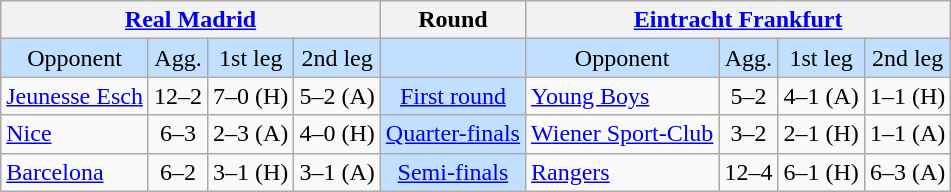<table class="wikitable" style="text-align:center">
<tr>
<th colspan=4> <a href='#'>Real Madrid</a></th>
<th>Round</th>
<th colspan=4> <a href='#'>Eintracht Frankfurt</a></th>
</tr>
<tr style="background:#c1e0ff">
<td>Opponent</td>
<td>Agg.</td>
<td>1st leg</td>
<td>2nd leg</td>
<td></td>
<td>Opponent</td>
<td>Agg.</td>
<td>1st leg</td>
<td>2nd leg</td>
</tr>
<tr>
<td align=left> <a href='#'>Jeunesse Esch</a></td>
<td>12–2</td>
<td>7–0 (H)</td>
<td>5–2 (A)</td>
<td style="background:#c1e0ff;"><a href='#'>First round</a></td>
<td align=left> <a href='#'>Young Boys</a></td>
<td>5–2</td>
<td>4–1 (A)</td>
<td>1–1 (H)</td>
</tr>
<tr>
<td align=left> <a href='#'>Nice</a></td>
<td>6–3</td>
<td>2–3 (A)</td>
<td>4–0 (H)</td>
<td style="background:#c1e0ff;"><a href='#'>Quarter-finals</a></td>
<td align=left> <a href='#'>Wiener Sport-Club</a></td>
<td>3–2</td>
<td>2–1 (H)</td>
<td>1–1 (A)</td>
</tr>
<tr>
<td align=left> <a href='#'>Barcelona</a></td>
<td>6–2</td>
<td>3–1 (H)</td>
<td>3–1 (A)</td>
<td style="background:#c1e0ff;"><a href='#'>Semi-finals</a></td>
<td align=left> <a href='#'>Rangers</a></td>
<td>12–4</td>
<td>6–1 (H)</td>
<td>6–3 (A)</td>
</tr>
</table>
